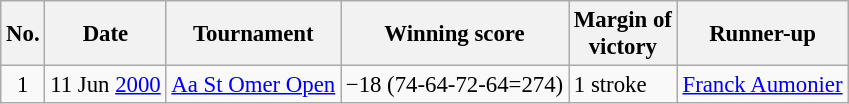<table class="wikitable" style="font-size:95%;">
<tr>
<th>No.</th>
<th>Date</th>
<th>Tournament</th>
<th>Winning score</th>
<th>Margin of<br>victory</th>
<th>Runner-up</th>
</tr>
<tr>
<td align=center>1</td>
<td>11 Jun <a href='#'>2000</a></td>
<td><a href='#'>Aa St Omer Open</a></td>
<td>−18 (74-64-72-64=274)</td>
<td>1 stroke</td>
<td> <a href='#'>Franck Aumonier</a></td>
</tr>
</table>
